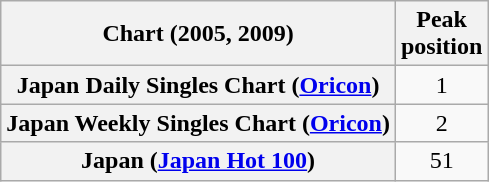<table class="wikitable sortable plainrowheaders">
<tr>
<th>Chart (2005, 2009)</th>
<th>Peak<br>position</th>
</tr>
<tr>
<th scope="row">Japan Daily Singles Chart (<a href='#'>Oricon</a>)</th>
<td align="center">1</td>
</tr>
<tr>
<th scope="row">Japan Weekly Singles Chart (<a href='#'>Oricon</a>)</th>
<td align="center">2</td>
</tr>
<tr>
<th scope="row">Japan (<a href='#'>Japan Hot 100</a>)</th>
<td align="center">51</td>
</tr>
</table>
